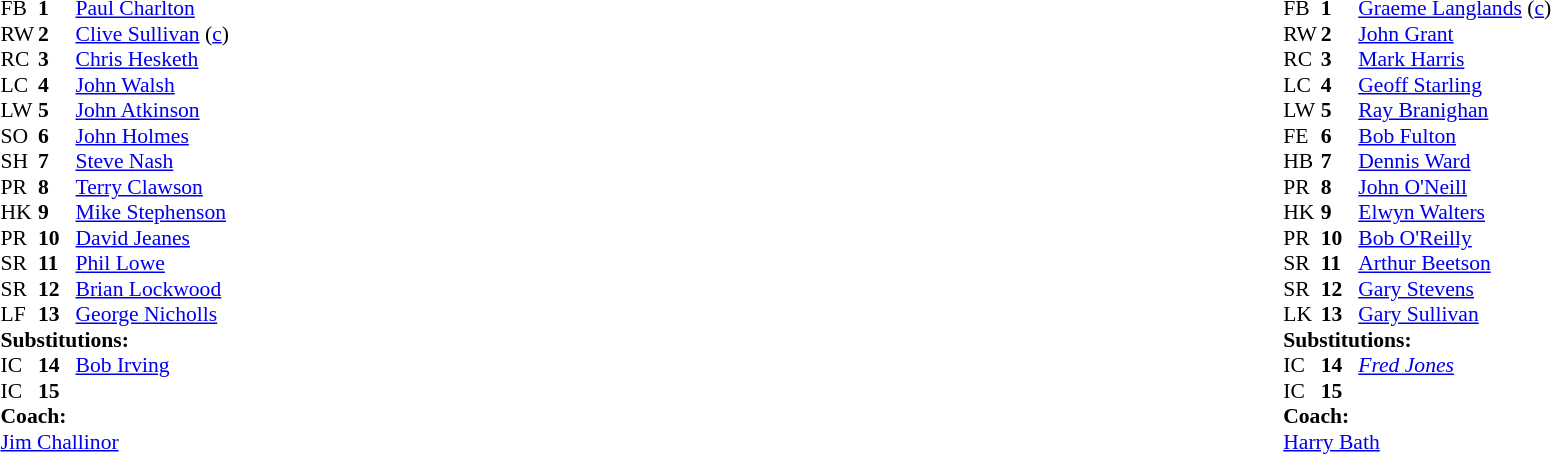<table width="100%">
<tr>
<td valign="top" width="50%"><br><table style="font-size: 90%" cellspacing="0" cellpadding="0">
<tr>
<th width="25"></th>
<th width="25"></th>
</tr>
<tr>
<td>FB</td>
<td><strong>1</strong></td>
<td><a href='#'>Paul Charlton</a></td>
</tr>
<tr>
<td>RW</td>
<td><strong>2</strong></td>
<td><a href='#'>Clive Sullivan</a> (<a href='#'>c</a>)</td>
</tr>
<tr>
<td>RC</td>
<td><strong>3</strong></td>
<td><a href='#'>Chris Hesketh</a></td>
</tr>
<tr>
<td>LC</td>
<td><strong>4</strong></td>
<td><a href='#'>John Walsh</a></td>
</tr>
<tr>
<td>LW</td>
<td><strong>5</strong></td>
<td><a href='#'>John Atkinson</a></td>
</tr>
<tr>
<td>SO</td>
<td><strong>6</strong></td>
<td><a href='#'>John Holmes</a></td>
</tr>
<tr>
<td>SH</td>
<td><strong>7</strong></td>
<td><a href='#'>Steve Nash</a></td>
</tr>
<tr>
<td>PR</td>
<td><strong>8</strong></td>
<td><a href='#'>Terry Clawson</a></td>
</tr>
<tr>
<td>HK</td>
<td><strong>9</strong></td>
<td><a href='#'>Mike Stephenson</a></td>
</tr>
<tr>
<td>PR</td>
<td><strong>10</strong></td>
<td><a href='#'>David Jeanes</a></td>
</tr>
<tr>
<td>SR</td>
<td><strong>11</strong></td>
<td><a href='#'>Phil Lowe</a></td>
</tr>
<tr>
<td>SR</td>
<td><strong>12</strong></td>
<td><a href='#'>Brian Lockwood</a></td>
</tr>
<tr>
<td>LF</td>
<td><strong>13</strong></td>
<td><a href='#'>George Nicholls</a></td>
</tr>
<tr>
<td colspan=3><strong>Substitutions:</strong></td>
</tr>
<tr>
<td>IC</td>
<td><strong>14</strong></td>
<td><a href='#'>Bob Irving</a></td>
</tr>
<tr>
<td>IC</td>
<td><strong>15</strong></td>
<td></td>
</tr>
<tr>
<td colspan=3><strong>Coach:</strong></td>
</tr>
<tr>
<td colspan="4"> <a href='#'>Jim Challinor</a></td>
</tr>
</table>
</td>
<td valign="top" width="50%"><br><table style="font-size: 90%" cellspacing="0" cellpadding="0" align="center">
<tr>
<th width="25"></th>
<th width="25"></th>
</tr>
<tr>
<td>FB</td>
<td><strong>1</strong></td>
<td><a href='#'>Graeme Langlands</a> (<a href='#'>c</a>)</td>
</tr>
<tr>
<td>RW</td>
<td><strong>2</strong></td>
<td><a href='#'>John Grant</a></td>
</tr>
<tr>
<td>RC</td>
<td><strong>3</strong></td>
<td><a href='#'>Mark Harris</a></td>
</tr>
<tr>
<td>LC</td>
<td><strong>4</strong></td>
<td><a href='#'>Geoff Starling</a></td>
</tr>
<tr>
<td>LW</td>
<td><strong>5</strong></td>
<td><a href='#'>Ray Branighan</a></td>
</tr>
<tr>
<td>FE</td>
<td><strong>6</strong></td>
<td><a href='#'>Bob Fulton</a></td>
</tr>
<tr>
<td>HB</td>
<td><strong>7</strong></td>
<td><a href='#'>Dennis Ward</a></td>
</tr>
<tr>
<td>PR</td>
<td><strong>8</strong></td>
<td><a href='#'>John O'Neill</a></td>
</tr>
<tr>
<td>HK</td>
<td><strong>9</strong></td>
<td><a href='#'>Elwyn Walters</a></td>
</tr>
<tr>
<td>PR</td>
<td><strong>10</strong></td>
<td><a href='#'>Bob O'Reilly</a></td>
</tr>
<tr>
<td>SR</td>
<td><strong>11</strong></td>
<td><a href='#'>Arthur Beetson</a></td>
</tr>
<tr>
<td>SR</td>
<td><strong>12</strong></td>
<td><a href='#'>Gary Stevens</a></td>
</tr>
<tr>
<td>LK</td>
<td><strong>13</strong></td>
<td><a href='#'>Gary Sullivan</a></td>
</tr>
<tr>
<td colspan=3><strong>Substitutions:</strong></td>
</tr>
<tr>
<td>IC</td>
<td><strong>14</strong></td>
<td><em><a href='#'>Fred Jones</a></em></td>
</tr>
<tr>
<td>IC</td>
<td><strong>15</strong></td>
<td></td>
</tr>
<tr>
<td colspan=3><strong>Coach:</strong></td>
</tr>
<tr>
<td colspan="4"> <a href='#'>Harry Bath</a></td>
</tr>
</table>
</td>
</tr>
</table>
